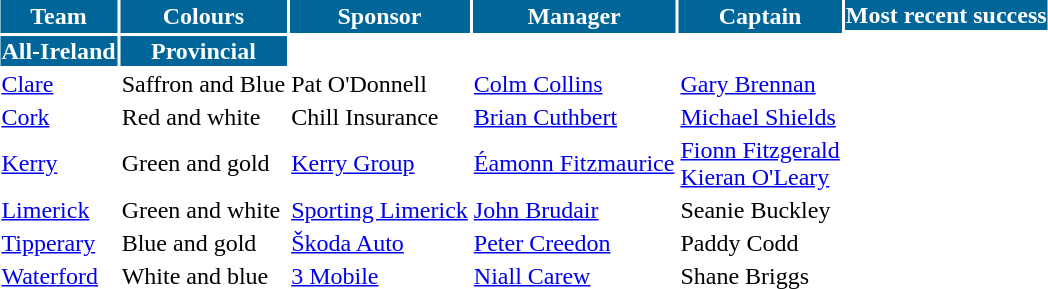<table cellpadding="1" 1px #aaa 90%;" style="margin:1em auto;">
<tr style="background:#069; color:white;">
<th rowspan="2">Team</th>
<th rowspan="2">Colours</th>
<th rowspan="2">Sponsor</th>
<th rowspan="2">Manager</th>
<th rowspan="2">Captain</th>
<th colspan="2">Most recent success</th>
</tr>
<tr>
</tr>
<tr style="background:#069; color:white;">
<th>All-Ireland</th>
<th>Provincial</th>
</tr>
<tr>
<td><a href='#'>Clare</a></td>
<td> Saffron and Blue</td>
<td>Pat O'Donnell</td>
<td><a href='#'>Colm Collins</a></td>
<td><a href='#'>Gary Brennan</a></td>
<td></td>
<td></td>
</tr>
<tr>
<td><a href='#'>Cork</a></td>
<td> Red and white</td>
<td>Chill Insurance</td>
<td><a href='#'>Brian Cuthbert</a></td>
<td><a href='#'>Michael Shields</a></td>
<td></td>
<td></td>
</tr>
<tr>
<td><a href='#'>Kerry</a></td>
<td> Green and gold</td>
<td><a href='#'>Kerry Group</a></td>
<td><a href='#'>Éamonn Fitzmaurice</a></td>
<td><a href='#'>Fionn Fitzgerald</a><br><a href='#'>Kieran O'Leary</a></td>
<td></td>
<td></td>
</tr>
<tr>
<td><a href='#'>Limerick</a></td>
<td> Green and white</td>
<td><a href='#'>Sporting Limerick</a></td>
<td><a href='#'>John Brudair</a></td>
<td>Seanie Buckley</td>
<td></td>
<td></td>
</tr>
<tr>
<td><a href='#'>Tipperary</a></td>
<td> Blue and gold</td>
<td><a href='#'>Škoda Auto</a></td>
<td><a href='#'>Peter Creedon</a></td>
<td>Paddy Codd</td>
<td></td>
<td></td>
</tr>
<tr>
<td><a href='#'>Waterford</a></td>
<td> White and blue</td>
<td><a href='#'>3 Mobile</a></td>
<td><a href='#'>Niall Carew</a></td>
<td>Shane Briggs</td>
<td></td>
<td></td>
</tr>
</table>
